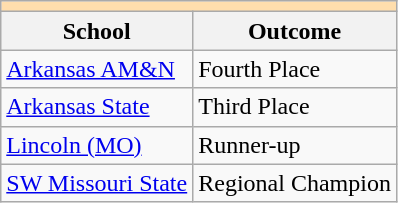<table class="wikitable">
<tr>
<th colspan="3" style="background:#ffdead;"></th>
</tr>
<tr>
<th>School</th>
<th>Outcome</th>
</tr>
<tr>
<td><a href='#'>Arkansas AM&N</a></td>
<td>Fourth Place</td>
</tr>
<tr>
<td><a href='#'>Arkansas State</a></td>
<td>Third Place</td>
</tr>
<tr>
<td><a href='#'>Lincoln (MO)</a></td>
<td>Runner-up</td>
</tr>
<tr>
<td><a href='#'>SW Missouri State</a></td>
<td>Regional Champion</td>
</tr>
</table>
